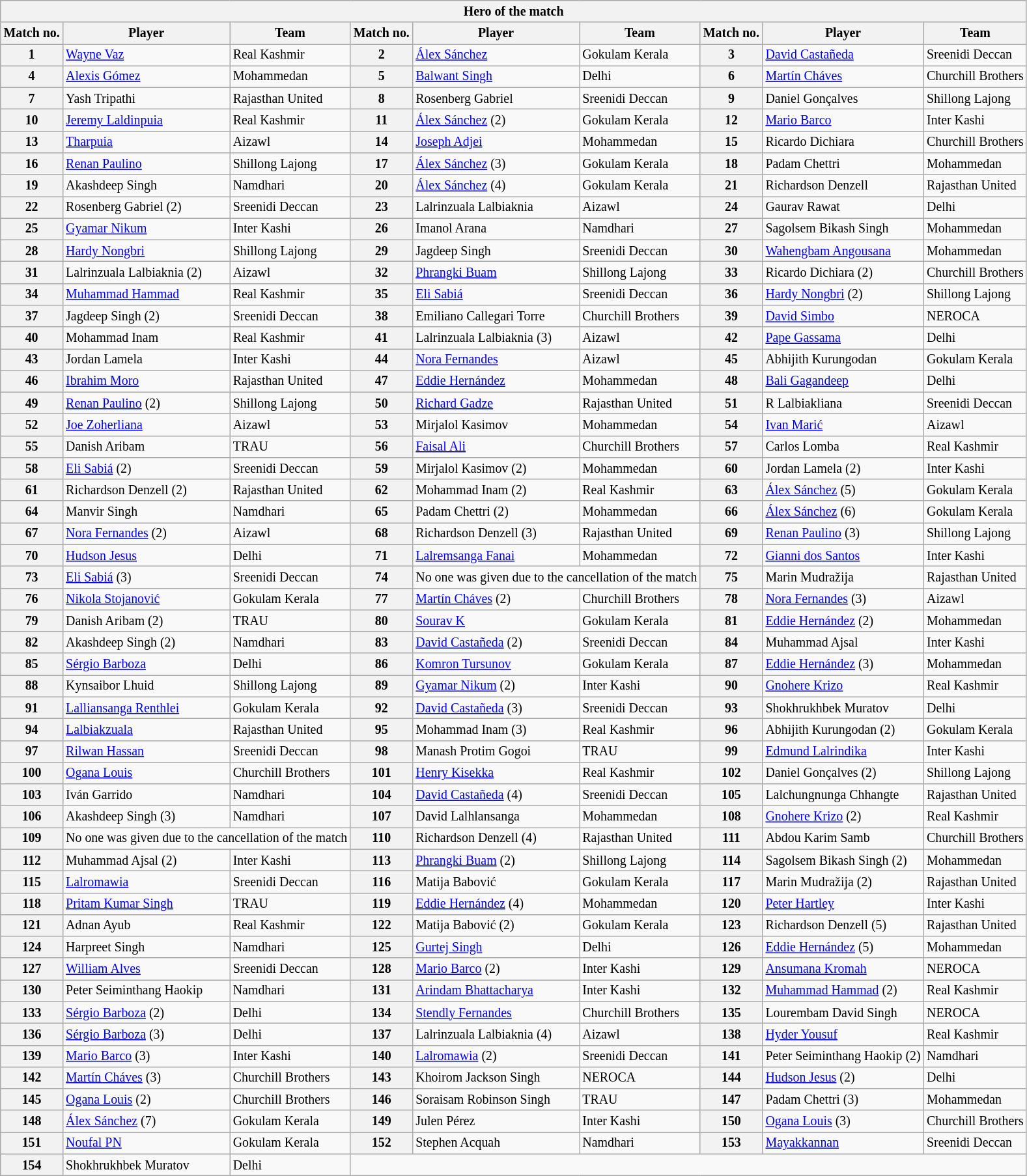<table class="wikitable collapsible" style="text-align: left; font-size:83%">
<tr>
<th colspan="9">Hero of the match</th>
</tr>
<tr>
<th>Match no.</th>
<th>Player</th>
<th>Team</th>
<th>Match no.</th>
<th>Player</th>
<th>Team</th>
<th>Match no.</th>
<th>Player</th>
<th>Team</th>
</tr>
<tr>
<th>1</th>
<td align="left"> <a href='#'>Wayne Vaz</a></td>
<td align="left">Real Kashmir</td>
<th>2</th>
<td align="left"> <a href='#'>Álex Sánchez</a></td>
<td align="left">Gokulam Kerala</td>
<th>3</th>
<td align="left"> <a href='#'>David Castañeda</a></td>
<td align="left">Sreenidi Deccan</td>
</tr>
<tr>
<th>4</th>
<td align="left"> <a href='#'>Alexis Gómez</a></td>
<td align="left">Mohammedan</td>
<th>5</th>
<td align="left"> <a href='#'>Balwant Singh</a></td>
<td align="left">Delhi</td>
<th>6</th>
<td align="left"> <a href='#'>Martín Cháves</a></td>
<td align="left">Churchill Brothers</td>
</tr>
<tr>
<th>7</th>
<td align="left"> Yash Tripathi</td>
<td align="left">Rajasthan United</td>
<th>8</th>
<td align="left"> Rosenberg Gabriel</td>
<td align="left">Sreenidi Deccan</td>
<th>9</th>
<td align="left"> Daniel Gonçalves</td>
<td align="left">Shillong Lajong</td>
</tr>
<tr>
<th>10</th>
<td align="left"> <a href='#'>Jeremy Laldinpuia</a></td>
<td align="left">Real Kashmir</td>
<th>11</th>
<td align="left"> <a href='#'>Álex Sánchez</a> (2)</td>
<td align="left">Gokulam Kerala</td>
<th>12</th>
<td align="left"> <a href='#'>Mario Barco</a></td>
<td align="left">Inter Kashi</td>
</tr>
<tr>
<th>13</th>
<td align="left"> <a href='#'>Tharpuia</a></td>
<td align="left">Aizawl</td>
<th>14</th>
<td align="left"> <a href='#'>Joseph Adjei</a></td>
<td align="left">Mohammedan</td>
<th>15</th>
<td align="left"> Ricardo Dichiara</td>
<td align="left">Churchill Brothers</td>
</tr>
<tr>
<th>16</th>
<td align="left"> <a href='#'>Renan Paulino</a></td>
<td align="left">Shillong Lajong</td>
<th>17</th>
<td align="left"> <a href='#'>Álex Sánchez</a> (3)</td>
<td align="left">Gokulam Kerala</td>
<th>18</th>
<td align="left"> Padam Chettri</td>
<td align="left">Mohammedan</td>
</tr>
<tr>
<th>19</th>
<td align="left"> Akashdeep Singh</td>
<td align="left">Namdhari</td>
<th>20</th>
<td align="left"> <a href='#'>Álex Sánchez</a> (4)</td>
<td align="left">Gokulam Kerala</td>
<th>21</th>
<td align="left"> Richardson Denzell</td>
<td align="left">Rajasthan United</td>
</tr>
<tr>
<th>22</th>
<td align="left"> Rosenberg Gabriel (2)</td>
<td align="left">Sreenidi Deccan</td>
<th>23</th>
<td align="left"> Lalrinzuala Lalbiaknia</td>
<td align="left">Aizawl</td>
<th>24</th>
<td align="left"> Gaurav Rawat</td>
<td align="left">Delhi</td>
</tr>
<tr>
<th>25</th>
<td align="left"> <a href='#'>Gyamar Nikum</a></td>
<td align="left">Inter Kashi</td>
<th>26</th>
<td align="left"> Imanol Arana</td>
<td align="left">Namdhari</td>
<th>27</th>
<td align="left"> Sagolsem Bikash Singh</td>
<td align="left">Mohammedan</td>
</tr>
<tr>
<th>28</th>
<td align="left"> <a href='#'>Hardy Nongbri</a></td>
<td align="left">Shillong Lajong</td>
<th>29</th>
<td align="left"> Jagdeep Singh</td>
<td align="left">Sreenidi Deccan</td>
<th>30</th>
<td align="left"> <a href='#'>Wahengbam Angousana</a></td>
<td align="left">Mohammedan</td>
</tr>
<tr>
<th>31</th>
<td align="left"> Lalrinzuala Lalbiaknia (2)</td>
<td align="left">Aizawl</td>
<th>32</th>
<td align="left"> <a href='#'>Phrangki Buam</a></td>
<td align="left">Shillong Lajong</td>
<th>33</th>
<td align="left"> Ricardo Dichiara (2)</td>
<td align="left">Churchill Brothers</td>
</tr>
<tr>
<th>34</th>
<td align="left"> <a href='#'>Muhammad Hammad</a></td>
<td align="left">Real Kashmir</td>
<th>35</th>
<td align="left"> <a href='#'>Eli Sabiá</a></td>
<td align="left">Sreenidi Deccan</td>
<th>36</th>
<td align="left"> <a href='#'>Hardy Nongbri</a> (2)</td>
<td align="left">Shillong Lajong</td>
</tr>
<tr>
<th>37</th>
<td align="left"> Jagdeep Singh (2)</td>
<td align="left">Sreenidi Deccan</td>
<th>38</th>
<td align="left"> Emiliano Callegari Torre</td>
<td align="left">Churchill Brothers</td>
<th>39</th>
<td align="left"> <a href='#'>David Simbo</a></td>
<td align="left">NEROCA</td>
</tr>
<tr>
<th>40</th>
<td align="left"> Mohammad Inam</td>
<td align="left">Real Kashmir</td>
<th>41</th>
<td align="left"> Lalrinzuala Lalbiaknia (3)</td>
<td align="left">Aizawl</td>
<th>42</th>
<td align="left"> <a href='#'>Pape Gassama</a></td>
<td align="left">Delhi</td>
</tr>
<tr>
<th>43</th>
<td align="left">  Jordan Lamela</td>
<td align="left">Inter Kashi</td>
<th>44</th>
<td align="left"> <a href='#'>Nora Fernandes</a></td>
<td align="left">Aizawl</td>
<th>45</th>
<td align="left"> Abhijith Kurungodan</td>
<td align="left">Gokulam Kerala</td>
</tr>
<tr>
<th>46</th>
<td align="left"> <a href='#'>Ibrahim Moro</a></td>
<td align="left">Rajasthan United</td>
<th>47</th>
<td align="left"> <a href='#'>Eddie Hernández</a></td>
<td align="left">Mohammedan</td>
<th>48</th>
<td align="left"> <a href='#'>Bali Gagandeep</a></td>
<td align="left">Delhi</td>
</tr>
<tr>
<th>49</th>
<td align="left"> <a href='#'>Renan Paulino</a> (2)</td>
<td align="left">Shillong Lajong</td>
<th>50</th>
<td align="left"> <a href='#'>Richard Gadze</a></td>
<td align="left">Rajasthan United</td>
<th>51</th>
<td align="left"> R Lalbiakliana</td>
<td align="left">Sreenidi Deccan</td>
</tr>
<tr>
<th>52</th>
<td align="left"> <a href='#'>Joe Zoherliana</a></td>
<td align="left">Aizawl</td>
<th>53</th>
<td align="left"> Mirjalol Kasimov</td>
<td align="left">Mohammedan</td>
<th>54</th>
<td align="left"> <a href='#'>Ivan Marić</a></td>
<td align="left">Aizawl</td>
</tr>
<tr>
<th>55</th>
<td align="left"> Danish Aribam</td>
<td align="left">TRAU</td>
<th>56</th>
<td align="left"> <a href='#'>Faisal Ali</a></td>
<td align="left">Churchill Brothers</td>
<th>57</th>
<td align="left"> Carlos Lomba</td>
<td align="left">Real Kashmir</td>
</tr>
<tr>
<th>58</th>
<td align="left"> <a href='#'>Eli Sabiá</a> (2)</td>
<td align="left">Sreenidi Deccan</td>
<th>59</th>
<td align="left"> Mirjalol Kasimov (2)</td>
<td align="left">Mohammedan</td>
<th>60</th>
<td align="left">  Jordan Lamela (2)</td>
<td align="left">Inter Kashi</td>
</tr>
<tr>
<th>61</th>
<td align="left"> Richardson Denzell (2)</td>
<td align="left">Rajasthan United</td>
<th>62</th>
<td align="left"> Mohammad Inam (2)</td>
<td align="left">Real Kashmir</td>
<th>63</th>
<td align="left"> <a href='#'>Álex Sánchez</a> (5)</td>
<td align="left">Gokulam Kerala</td>
</tr>
<tr>
<th>64</th>
<td align="left"> Manvir Singh</td>
<td align="left">Namdhari</td>
<th>65</th>
<td align="left"> Padam Chettri (2)</td>
<td align="left">Mohammedan</td>
<th>66</th>
<td align="left"> <a href='#'>Álex Sánchez</a> (6)</td>
<td align="left">Gokulam Kerala</td>
</tr>
<tr>
<th>67</th>
<td align="left"> <a href='#'>Nora Fernandes</a> (2)</td>
<td align="left">Aizawl</td>
<th>68</th>
<td align="left"> Richardson Denzell (3)</td>
<td align="left">Rajasthan United</td>
<th>69</th>
<td align="left"> <a href='#'>Renan Paulino</a> (3)</td>
<td align="left">Shillong Lajong</td>
</tr>
<tr>
<th>70</th>
<td align="left"> <a href='#'>Hudson Jesus</a></td>
<td align="left">Delhi</td>
<th>71</th>
<td align="left"> <a href='#'>Lalremsanga Fanai</a></td>
<td align="left">Mohammedan</td>
<th>72</th>
<td align="left"> <a href='#'>Gianni dos Santos</a></td>
<td align="left">Inter Kashi</td>
</tr>
<tr>
<th>73</th>
<td align="left"> <a href='#'>Eli Sabiá</a> (3)</td>
<td align="left">Sreenidi Deccan</td>
<th>74</th>
<td colspan="2">No one was given due to the cancellation of the match</td>
<th>75</th>
<td align="left"> Marin Mudražija</td>
<td align="left">Rajasthan United</td>
</tr>
<tr>
<th>76</th>
<td align="left"> <a href='#'>Nikola Stojanović</a></td>
<td align="left">Gokulam Kerala</td>
<th>77</th>
<td align="left"> <a href='#'>Martín Cháves</a> (2)</td>
<td align="left">Churchill Brothers</td>
<th>78</th>
<td align="left"> <a href='#'>Nora Fernandes</a> (3)</td>
<td align="left">Aizawl</td>
</tr>
<tr>
<th>79</th>
<td align="left"> Danish Aribam (2)</td>
<td align="left">TRAU</td>
<th>80</th>
<td align="left"> <a href='#'>Sourav K</a></td>
<td align="left">Gokulam Kerala</td>
<th>81</th>
<td align="left"> <a href='#'>Eddie Hernández</a> (2)</td>
<td align="left">Mohammedan</td>
</tr>
<tr>
<th>82</th>
<td align="left"> Akashdeep Singh (2)</td>
<td align="left">Namdhari</td>
<th>83</th>
<td align="left"> <a href='#'>David Castañeda</a> (2)</td>
<td align="left">Sreenidi Deccan</td>
<th>84</th>
<td align="left"> Muhammad Ajsal</td>
<td align="left">Inter Kashi</td>
</tr>
<tr>
<th>85</th>
<td align="left"> <a href='#'>Sérgio Barboza</a></td>
<td align="left">Delhi</td>
<th>86</th>
<td align="left"> <a href='#'>Komron Tursunov</a></td>
<td align="left">Gokulam Kerala</td>
<th>87</th>
<td align="left"> <a href='#'>Eddie Hernández</a> (3)</td>
<td align="left">Mohammedan</td>
</tr>
<tr>
<th>88</th>
<td align="left"> Kynsaibor Lhuid</td>
<td align="left">Shillong Lajong</td>
<th>89</th>
<td align="left"> <a href='#'>Gyamar Nikum</a> (2)</td>
<td align="left">Inter Kashi</td>
<th>90</th>
<td align="left"> <a href='#'>Gnohere Krizo</a></td>
<td align="left">Real Kashmir</td>
</tr>
<tr>
<th>91</th>
<td align="left"> <a href='#'>Lalliansanga Renthlei</a></td>
<td align="left">Gokulam Kerala</td>
<th>92</th>
<td align="left"> <a href='#'>David Castañeda</a> (3)</td>
<td align="left">Sreenidi Deccan</td>
<th>93</th>
<td align="left"> Shokhrukhbek Muratov</td>
<td align="left">Delhi</td>
</tr>
<tr>
<th>94</th>
<td align="left"> <a href='#'>Lalbiakzuala</a></td>
<td align="left">Rajasthan United</td>
<th>95</th>
<td align="left"> Mohammad Inam (3)</td>
<td align="left">Real Kashmir</td>
<th>96</th>
<td align="left"> Abhijith Kurungodan (2)</td>
<td align="left">Gokulam Kerala</td>
</tr>
<tr>
<th>97</th>
<td align="left"> <a href='#'>Rilwan Hassan</a></td>
<td align="left">Sreenidi Deccan</td>
<th>98</th>
<td align="left"> Manash Protim Gogoi</td>
<td align="left">TRAU</td>
<th>99</th>
<td align="left"> <a href='#'>Edmund Lalrindika</a></td>
<td align="left">Inter Kashi</td>
</tr>
<tr>
<th>100</th>
<td align="left"> <a href='#'>Ogana Louis</a></td>
<td align="left">Churchill Brothers</td>
<th>101</th>
<td align="left"> <a href='#'>Henry Kisekka</a></td>
<td align="left">Real Kashmir</td>
<th>102</th>
<td align="left"> Daniel Gonçalves (2)</td>
<td align="left">Shillong Lajong</td>
</tr>
<tr>
<th>103</th>
<td align="left"> Iván Garrido</td>
<td align="left">Namdhari</td>
<th>104</th>
<td align="left"> <a href='#'>David Castañeda</a> (4)</td>
<td align="left">Sreenidi Deccan</td>
<th>105</th>
<td align="left"> Lalchungnunga Chhangte</td>
<td align="left">Rajasthan United</td>
</tr>
<tr>
<th>106</th>
<td align="left"> Akashdeep Singh (3)</td>
<td align="left">Namdhari</td>
<th>107</th>
<td align="left"> David Lalhlansanga</td>
<td align="left">Mohammedan</td>
<th>108</th>
<td align="left"> <a href='#'>Gnohere Krizo</a> (2)</td>
<td align="left">Real Kashmir</td>
</tr>
<tr>
<th>109</th>
<td colspan="2">No one was given due to the cancellation of the match</td>
<th>110</th>
<td align="left"> Richardson Denzell (4)</td>
<td align="left">Rajasthan United</td>
<th>111</th>
<td align="left"> Abdou Karim Samb</td>
<td align="left">Churchill Brothers</td>
</tr>
<tr>
<th>112</th>
<td align="left"> Muhammad Ajsal (2)</td>
<td align="left">Inter Kashi</td>
<th>113</th>
<td align="left"> <a href='#'>Phrangki Buam</a> (2)</td>
<td align="left">Shillong Lajong</td>
<th>114</th>
<td align="left"> Sagolsem Bikash Singh (2)</td>
<td align="left">Mohammedan</td>
</tr>
<tr>
<th>115</th>
<td align="left"> <a href='#'>Lalromawia</a></td>
<td align="left">Sreenidi Deccan</td>
<th>116</th>
<td align="left"> Matija Babović</td>
<td align="left">Gokulam Kerala</td>
<th>117</th>
<td align="left"> Marin Mudražija (2)</td>
<td align="left">Rajasthan United</td>
</tr>
<tr>
<th>118</th>
<td align="left"> <a href='#'>Pritam Kumar Singh</a></td>
<td align="left">TRAU</td>
<th>119</th>
<td align="left"> <a href='#'>Eddie Hernández</a> (4)</td>
<td align="left">Mohammedan</td>
<th>120</th>
<td align="left"> <a href='#'>Peter Hartley</a></td>
<td align="left">Inter Kashi</td>
</tr>
<tr>
<th>121</th>
<td align="left"> Adnan Ayub</td>
<td align="left">Real Kashmir</td>
<th>122</th>
<td align="left"> Matija Babović (2)</td>
<td align="left">Gokulam Kerala</td>
<th>123</th>
<td align="left"> Richardson Denzell (5)</td>
<td align="left">Rajasthan United</td>
</tr>
<tr>
<th>124</th>
<td align="left"> Harpreet Singh</td>
<td align="left">Namdhari</td>
<th>125</th>
<td align="left"> <a href='#'>Gurtej Singh</a></td>
<td align="left">Delhi</td>
<th>126</th>
<td align="left"> <a href='#'>Eddie Hernández</a> (5)</td>
<td align="left">Mohammedan</td>
</tr>
<tr>
<th>127</th>
<td align="left"> <a href='#'>William Alves</a></td>
<td align="left">Sreenidi Deccan</td>
<th>128</th>
<td align="left"> <a href='#'>Mario Barco</a> (2)</td>
<td align="left">Inter Kashi</td>
<th>129</th>
<td align="left"> <a href='#'>Ansumana Kromah</a></td>
<td align="left">NEROCA</td>
</tr>
<tr>
<th>130</th>
<td align="left"> Peter Seiminthang Haokip</td>
<td align="left">Namdhari</td>
<th>131</th>
<td align="left"> <a href='#'>Arindam Bhattacharya</a></td>
<td align="left">Inter Kashi</td>
<th>132</th>
<td align="left"> <a href='#'>Muhammad Hammad</a> (2)</td>
<td align="left">Real Kashmir</td>
</tr>
<tr>
<th>133</th>
<td align="left"> <a href='#'>Sérgio Barboza</a> (2)</td>
<td align="left">Delhi</td>
<th>134</th>
<td align="left"> <a href='#'>Stendly Fernandes</a></td>
<td align="left">Churchill Brothers</td>
<th>135</th>
<td align="left"> Lourembam David Singh</td>
<td align="left">NEROCA</td>
</tr>
<tr>
<th>136</th>
<td align="left"> <a href='#'>Sérgio Barboza</a> (3)</td>
<td align="left">Delhi</td>
<th>137</th>
<td align="left"> Lalrinzuala Lalbiaknia (4)</td>
<td align="left">Aizawl</td>
<th>138</th>
<td align="left"> <a href='#'>Hyder Yousuf</a></td>
<td align="left">Real Kashmir</td>
</tr>
<tr>
<th>139</th>
<td align="left"> <a href='#'>Mario Barco</a> (3)</td>
<td align="left">Inter Kashi</td>
<th>140</th>
<td align="left"> <a href='#'>Lalromawia</a> (2)</td>
<td align="left">Sreenidi Deccan</td>
<th>141</th>
<td align="left"> Peter Seiminthang Haokip (2)</td>
<td align="left">Namdhari</td>
</tr>
<tr>
<th>142</th>
<td align="left"> <a href='#'>Martín Cháves</a> (3)</td>
<td align="left">Churchill Brothers</td>
<th>143</th>
<td align="left"> Khoirom Jackson Singh</td>
<td align="left">NEROCA</td>
<th>144</th>
<td align="left"> <a href='#'>Hudson Jesus</a> (2)</td>
<td align="left">Delhi</td>
</tr>
<tr>
<th>145</th>
<td align="left"> <a href='#'>Ogana Louis</a> (2)</td>
<td align="left">Churchill Brothers</td>
<th>146</th>
<td align="left"> Soraisam Robinson Singh</td>
<td align="left">TRAU</td>
<th>147</th>
<td align="left"> Padam Chettri (3)</td>
<td align="left">Mohammedan</td>
</tr>
<tr>
<th>148</th>
<td align="left"> <a href='#'>Álex Sánchez</a> (7)</td>
<td align="left">Gokulam Kerala</td>
<th>149</th>
<td align="left"> Julen Pérez</td>
<td align="left">Inter Kashi</td>
<th>150</th>
<td align="left"> <a href='#'>Ogana Louis</a> (3)</td>
<td align="left">Churchill Brothers</td>
</tr>
<tr>
<th>151</th>
<td align="left"> <a href='#'>Noufal PN</a></td>
<td align="left">Gokulam Kerala</td>
<th>152</th>
<td align="left"> Stephen Acquah</td>
<td align="left">Namdhari</td>
<th>153</th>
<td align="left"> <a href='#'>Mayakkannan</a></td>
<td align="left">Sreenidi Deccan</td>
</tr>
<tr>
<th>154</th>
<td align="left"> Shokhrukhbek Muratov</td>
<td align="left">Delhi</td>
</tr>
</table>
